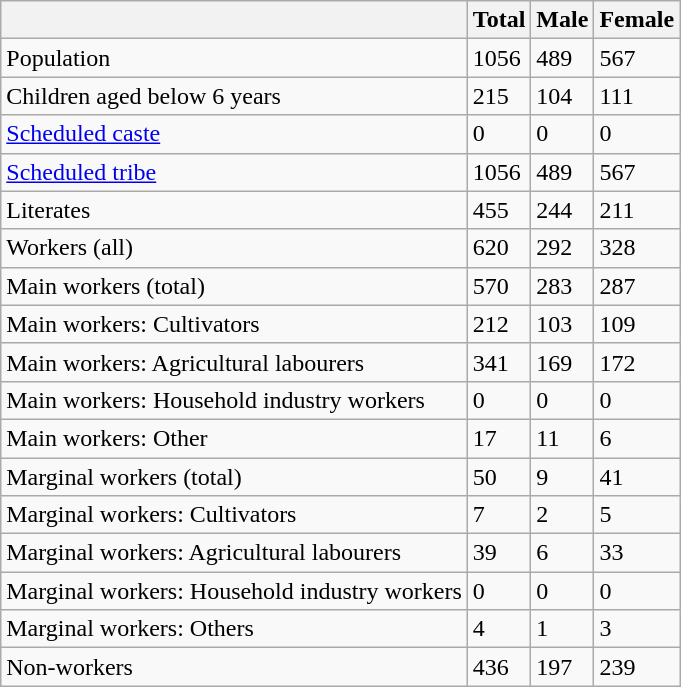<table class="wikitable sortable">
<tr>
<th></th>
<th>Total</th>
<th>Male</th>
<th>Female</th>
</tr>
<tr>
<td>Population</td>
<td>1056</td>
<td>489</td>
<td>567</td>
</tr>
<tr>
<td>Children aged below 6 years</td>
<td>215</td>
<td>104</td>
<td>111</td>
</tr>
<tr>
<td><a href='#'>Scheduled caste</a></td>
<td>0</td>
<td>0</td>
<td>0</td>
</tr>
<tr>
<td><a href='#'>Scheduled tribe</a></td>
<td>1056</td>
<td>489</td>
<td>567</td>
</tr>
<tr>
<td>Literates</td>
<td>455</td>
<td>244</td>
<td>211</td>
</tr>
<tr>
<td>Workers (all)</td>
<td>620</td>
<td>292</td>
<td>328</td>
</tr>
<tr>
<td>Main workers (total)</td>
<td>570</td>
<td>283</td>
<td>287</td>
</tr>
<tr>
<td>Main workers: Cultivators</td>
<td>212</td>
<td>103</td>
<td>109</td>
</tr>
<tr>
<td>Main workers: Agricultural labourers</td>
<td>341</td>
<td>169</td>
<td>172</td>
</tr>
<tr>
<td>Main workers: Household industry workers</td>
<td>0</td>
<td>0</td>
<td>0</td>
</tr>
<tr>
<td>Main workers: Other</td>
<td>17</td>
<td>11</td>
<td>6</td>
</tr>
<tr>
<td>Marginal workers (total)</td>
<td>50</td>
<td>9</td>
<td>41</td>
</tr>
<tr>
<td>Marginal workers: Cultivators</td>
<td>7</td>
<td>2</td>
<td>5</td>
</tr>
<tr>
<td>Marginal workers: Agricultural labourers</td>
<td>39</td>
<td>6</td>
<td>33</td>
</tr>
<tr>
<td>Marginal workers: Household industry workers</td>
<td>0</td>
<td>0</td>
<td>0</td>
</tr>
<tr>
<td>Marginal workers: Others</td>
<td>4</td>
<td>1</td>
<td>3</td>
</tr>
<tr>
<td>Non-workers</td>
<td>436</td>
<td>197</td>
<td>239</td>
</tr>
</table>
